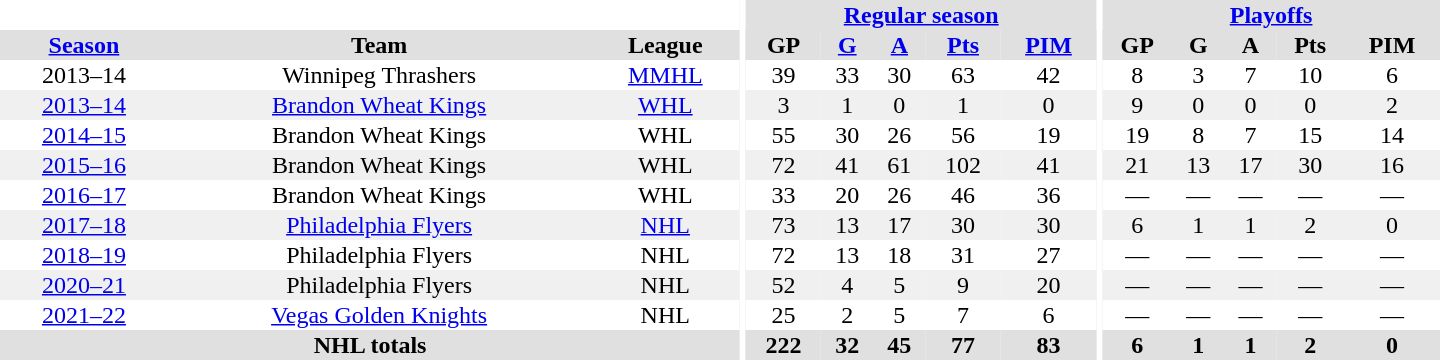<table border="0" cellpadding="1" cellspacing="0" style="text-align:center; width:60em;">
<tr bgcolor="#e0e0e0">
<th colspan="3" bgcolor="#ffffff"></th>
<th rowspan="101" bgcolor="#ffffff"></th>
<th colspan="5"><a href='#'>Regular season</a></th>
<th rowspan="101" bgcolor="#ffffff"></th>
<th colspan="5"><a href='#'>Playoffs</a></th>
</tr>
<tr bgcolor="#e0e0e0">
<th><a href='#'>Season</a></th>
<th>Team</th>
<th>League</th>
<th>GP</th>
<th><a href='#'>G</a></th>
<th><a href='#'>A</a></th>
<th><a href='#'>Pts</a></th>
<th><a href='#'>PIM</a></th>
<th>GP</th>
<th>G</th>
<th>A</th>
<th>Pts</th>
<th>PIM</th>
</tr>
<tr>
<td>2013–14</td>
<td>Winnipeg Thrashers</td>
<td><a href='#'>MMHL</a></td>
<td>39</td>
<td>33</td>
<td>30</td>
<td>63</td>
<td>42</td>
<td>8</td>
<td>3</td>
<td>7</td>
<td>10</td>
<td>6</td>
</tr>
<tr bgcolor="#f0f0f0">
<td><a href='#'>2013–14</a></td>
<td><a href='#'>Brandon Wheat Kings</a></td>
<td><a href='#'>WHL</a></td>
<td>3</td>
<td>1</td>
<td>0</td>
<td>1</td>
<td>0</td>
<td>9</td>
<td>0</td>
<td>0</td>
<td>0</td>
<td>2</td>
</tr>
<tr>
<td><a href='#'>2014–15</a></td>
<td>Brandon Wheat Kings</td>
<td>WHL</td>
<td>55</td>
<td>30</td>
<td>26</td>
<td>56</td>
<td>19</td>
<td>19</td>
<td>8</td>
<td>7</td>
<td>15</td>
<td>14</td>
</tr>
<tr bgcolor="#f0f0f0">
<td><a href='#'>2015–16</a></td>
<td>Brandon Wheat Kings</td>
<td>WHL</td>
<td>72</td>
<td>41</td>
<td>61</td>
<td>102</td>
<td>41</td>
<td>21</td>
<td>13</td>
<td>17</td>
<td>30</td>
<td>16</td>
</tr>
<tr>
<td><a href='#'>2016–17</a></td>
<td>Brandon Wheat Kings</td>
<td>WHL</td>
<td>33</td>
<td>20</td>
<td>26</td>
<td>46</td>
<td>36</td>
<td>—</td>
<td>—</td>
<td>—</td>
<td>—</td>
<td>—</td>
</tr>
<tr bgcolor="#f0f0f0">
<td><a href='#'>2017–18</a></td>
<td><a href='#'>Philadelphia Flyers</a></td>
<td><a href='#'>NHL</a></td>
<td>73</td>
<td>13</td>
<td>17</td>
<td>30</td>
<td>30</td>
<td>6</td>
<td>1</td>
<td>1</td>
<td>2</td>
<td>0</td>
</tr>
<tr>
<td><a href='#'>2018–19</a></td>
<td>Philadelphia Flyers</td>
<td>NHL</td>
<td>72</td>
<td>13</td>
<td>18</td>
<td>31</td>
<td>27</td>
<td>—</td>
<td>—</td>
<td>—</td>
<td>—</td>
<td>—</td>
</tr>
<tr bgcolor="#f0f0f0">
<td><a href='#'>2020–21</a></td>
<td>Philadelphia Flyers</td>
<td>NHL</td>
<td>52</td>
<td>4</td>
<td>5</td>
<td>9</td>
<td>20</td>
<td>—</td>
<td>—</td>
<td>—</td>
<td>—</td>
<td>—</td>
</tr>
<tr>
<td><a href='#'>2021–22</a></td>
<td><a href='#'>Vegas Golden Knights</a></td>
<td>NHL</td>
<td>25</td>
<td>2</td>
<td>5</td>
<td>7</td>
<td>6</td>
<td>—</td>
<td>—</td>
<td>—</td>
<td>—</td>
<td>—</td>
</tr>
<tr bgcolor="#e0e0e0">
<th colspan="3">NHL totals</th>
<th>222</th>
<th>32</th>
<th>45</th>
<th>77</th>
<th>83</th>
<th>6</th>
<th>1</th>
<th>1</th>
<th>2</th>
<th>0</th>
</tr>
</table>
